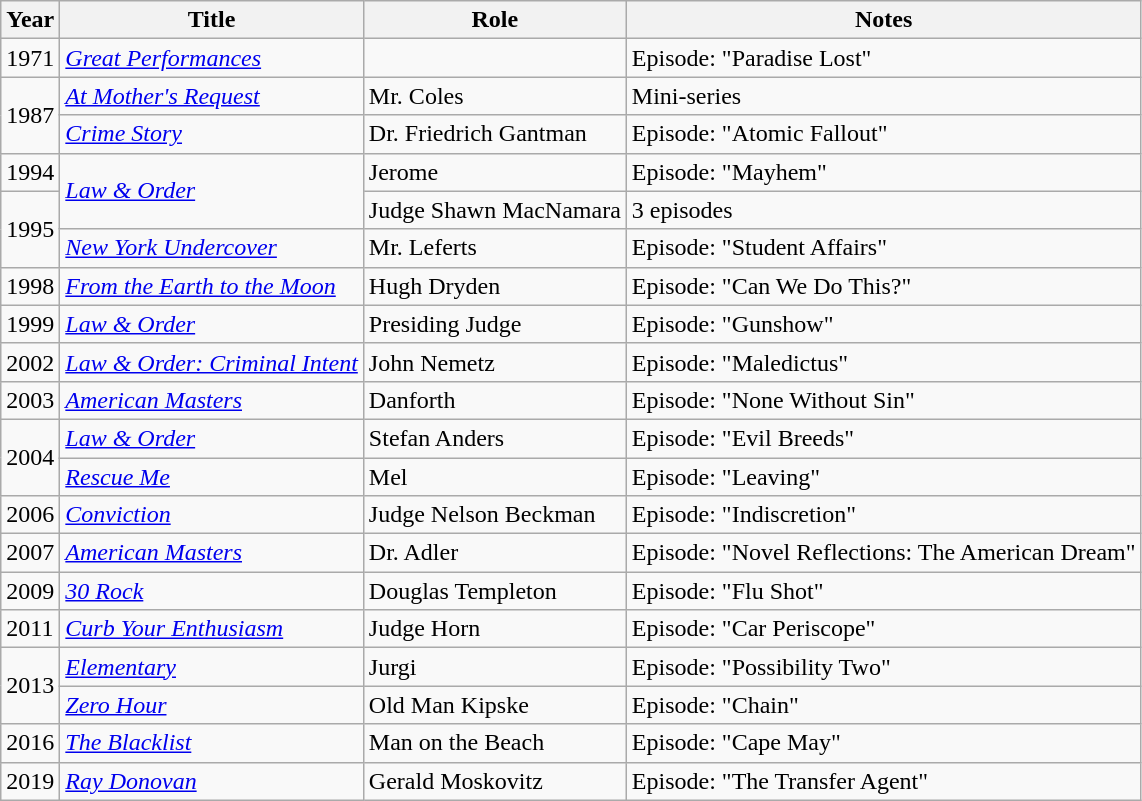<table class="wikitable sortable">
<tr>
<th>Year</th>
<th>Title</th>
<th>Role</th>
<th>Notes</th>
</tr>
<tr>
<td>1971</td>
<td><em><a href='#'>Great Performances</a></em></td>
<td></td>
<td>Episode: "Paradise Lost"</td>
</tr>
<tr>
<td rowspan="2">1987</td>
<td><em><a href='#'>At Mother's Request</a></em></td>
<td>Mr. Coles</td>
<td>Mini-series</td>
</tr>
<tr>
<td><em><a href='#'>Crime Story</a></em></td>
<td>Dr. Friedrich Gantman</td>
<td>Episode: "Atomic Fallout"</td>
</tr>
<tr>
<td>1994</td>
<td rowspan="2"><em><a href='#'>Law & Order</a></em></td>
<td>Jerome</td>
<td>Episode: "Mayhem"</td>
</tr>
<tr>
<td rowspan="2">1995</td>
<td>Judge Shawn MacNamara</td>
<td>3 episodes</td>
</tr>
<tr>
<td><em><a href='#'>New York Undercover</a></em></td>
<td>Mr. Leferts</td>
<td>Episode: "Student Affairs"</td>
</tr>
<tr>
<td>1998</td>
<td><em><a href='#'>From the Earth to the Moon</a></em></td>
<td>Hugh Dryden</td>
<td>Episode: "Can We Do This?"</td>
</tr>
<tr>
<td>1999</td>
<td><em><a href='#'>Law & Order</a></em></td>
<td>Presiding Judge</td>
<td>Episode: "Gunshow"</td>
</tr>
<tr>
<td>2002</td>
<td><em><a href='#'>Law & Order: Criminal Intent</a></em></td>
<td>John Nemetz</td>
<td>Episode: "Maledictus"</td>
</tr>
<tr>
<td>2003</td>
<td><em><a href='#'>American Masters</a></em></td>
<td>Danforth</td>
<td>Episode: "None Without Sin"</td>
</tr>
<tr>
<td rowspan="2">2004</td>
<td><em><a href='#'>Law & Order</a></em></td>
<td>Stefan Anders</td>
<td>Episode: "Evil Breeds"</td>
</tr>
<tr>
<td><em><a href='#'>Rescue Me</a></em></td>
<td>Mel</td>
<td>Episode: "Leaving"</td>
</tr>
<tr>
<td>2006</td>
<td><em><a href='#'>Conviction</a></em></td>
<td>Judge Nelson Beckman</td>
<td>Episode: "Indiscretion"</td>
</tr>
<tr>
<td>2007</td>
<td><em><a href='#'>American Masters</a></em></td>
<td>Dr. Adler</td>
<td>Episode: "Novel Reflections: The American Dream"</td>
</tr>
<tr>
<td>2009</td>
<td><em><a href='#'>30 Rock</a></em></td>
<td>Douglas Templeton</td>
<td>Episode: "Flu Shot"</td>
</tr>
<tr>
<td>2011</td>
<td><em><a href='#'>Curb Your Enthusiasm</a></em></td>
<td>Judge Horn</td>
<td>Episode: "Car Periscope"</td>
</tr>
<tr>
<td rowspan="2">2013</td>
<td><em><a href='#'>Elementary</a></em></td>
<td>Jurgi</td>
<td>Episode: "Possibility Two"</td>
</tr>
<tr>
<td><em><a href='#'>Zero Hour</a></em></td>
<td>Old Man Kipske</td>
<td>Episode: "Chain"</td>
</tr>
<tr>
<td>2016</td>
<td><em><a href='#'>The Blacklist</a></em></td>
<td>Man on the Beach</td>
<td>Episode: "Cape May"</td>
</tr>
<tr>
<td>2019</td>
<td><em><a href='#'>Ray Donovan</a></em></td>
<td>Gerald Moskovitz</td>
<td>Episode: "The Transfer Agent"</td>
</tr>
</table>
